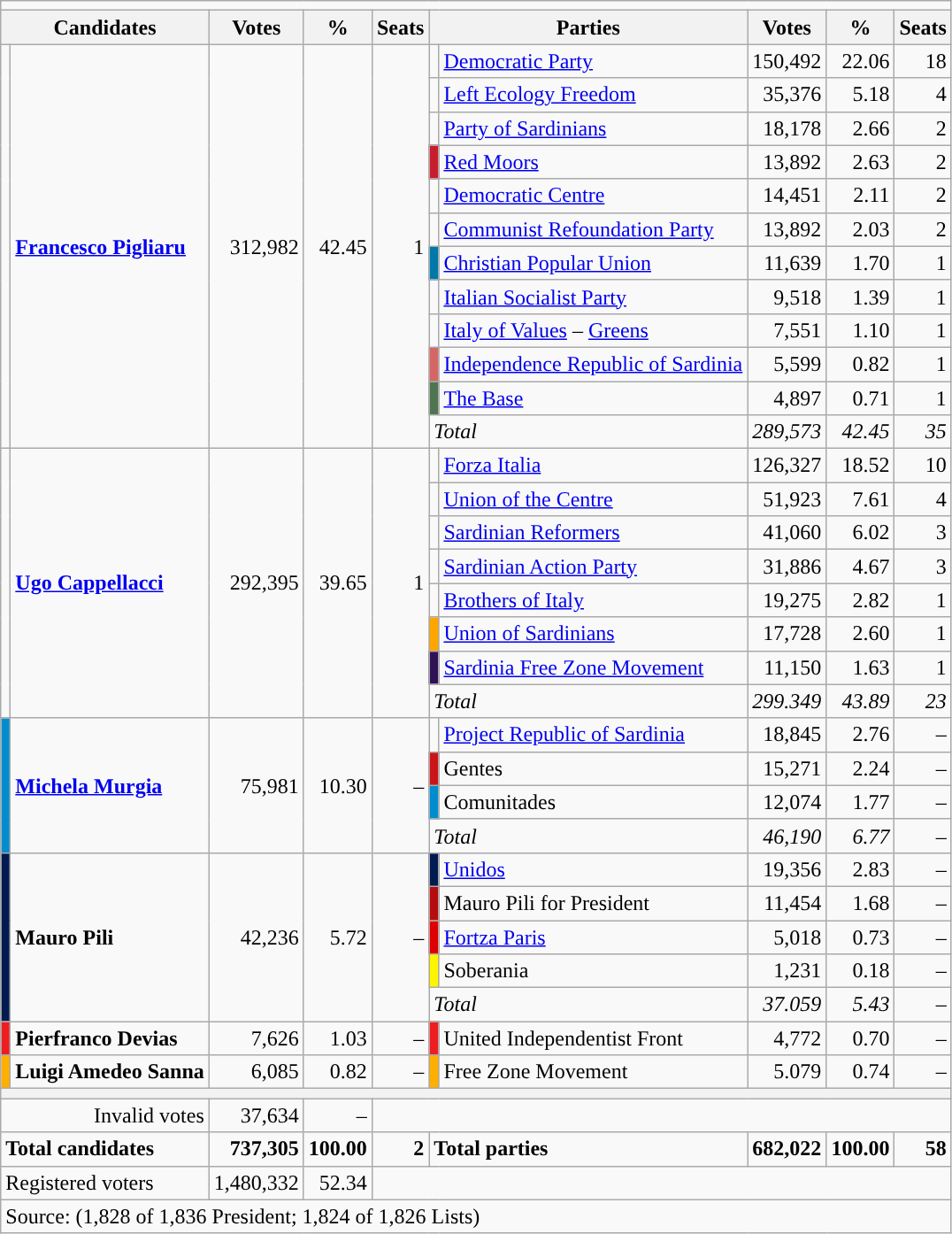<table class="wikitable" style="text-align:right">
<tr>
<td colspan="10"></td>
</tr>
<tr>
<th colspan="2">Candidates</th>
<th>Votes</th>
<th>%</th>
<th>Seats</th>
<th colspan="2">Parties</th>
<th>Votes</th>
<th>%</th>
<th>Seats</th>
</tr>
<tr>
<td rowspan="12"></td>
<td rowspan="12" align="left"><strong><a href='#'>Francesco Pigliaru</a></strong></td>
<td rowspan="12">312,982</td>
<td rowspan="12">42.45</td>
<td rowspan="12">1</td>
<td></td>
<td align="left"><a href='#'>Democratic Party</a></td>
<td>150,492</td>
<td>22.06</td>
<td>18</td>
</tr>
<tr>
<td></td>
<td align="left"><a href='#'>Left Ecology Freedom</a></td>
<td>35,376</td>
<td>5.18</td>
<td>4</td>
</tr>
<tr>
<td></td>
<td align="left"><a href='#'>Party of Sardinians</a></td>
<td>18,178</td>
<td>2.66</td>
<td>2</td>
</tr>
<tr>
<td style="background-color:#C71E2E"></td>
<td align="left"><a href='#'>Red Moors</a></td>
<td>13,892</td>
<td>2.63</td>
<td>2</td>
</tr>
<tr>
<td></td>
<td align="left"><a href='#'>Democratic Centre</a></td>
<td>14,451</td>
<td>2.11</td>
<td>2</td>
</tr>
<tr>
<td></td>
<td align="left"><a href='#'>Communist Refoundation Party</a></td>
<td>13,892</td>
<td>2.03</td>
<td>2</td>
</tr>
<tr>
<td bgcolor="#0078AA"></td>
<td align="left"><a href='#'>Christian Popular Union</a></td>
<td>11,639</td>
<td>1.70</td>
<td>1</td>
</tr>
<tr>
<td></td>
<td align="left"><a href='#'>Italian Socialist Party</a></td>
<td>9,518</td>
<td>1.39</td>
<td>1</td>
</tr>
<tr>
<td></td>
<td align="left"><a href='#'>Italy of Values</a> – <a href='#'>Greens</a></td>
<td>7,551</td>
<td>1.10</td>
<td>1</td>
</tr>
<tr>
<td bgcolor="#D56666"></td>
<td align="left"><a href='#'>Independence Republic of Sardinia</a></td>
<td>5,599</td>
<td>0.82</td>
<td>1</td>
</tr>
<tr>
<td bgcolor="#4E7451"></td>
<td align="left"><a href='#'>The Base</a></td>
<td>4,897</td>
<td>0.71</td>
<td>1</td>
</tr>
<tr>
<td colspan="2" align="left"><em>Total</em></td>
<td><em>289,573</em></td>
<td><em>42.45</em></td>
<td><em>35</em></td>
</tr>
<tr>
<td rowspan="8"></td>
<td rowspan="8" align="left"><strong><a href='#'>Ugo Cappellacci</a></strong></td>
<td rowspan="8">292,395</td>
<td rowspan="8">39.65</td>
<td rowspan="8">1</td>
<td></td>
<td align="left"><a href='#'>Forza Italia</a></td>
<td>126,327</td>
<td>18.52</td>
<td>10</td>
</tr>
<tr>
<td></td>
<td align="left"><a href='#'>Union of the Centre</a></td>
<td>51,923</td>
<td>7.61</td>
<td>4</td>
</tr>
<tr>
<td></td>
<td align="left"><a href='#'>Sardinian Reformers</a></td>
<td>41,060</td>
<td>6.02</td>
<td>3</td>
</tr>
<tr>
<td></td>
<td align="left"><a href='#'>Sardinian Action Party</a></td>
<td>31,886</td>
<td>4.67</td>
<td>3</td>
</tr>
<tr>
<td></td>
<td align="left"><a href='#'>Brothers of Italy</a></td>
<td>19,275</td>
<td>2.82</td>
<td>1</td>
</tr>
<tr>
<td bgcolor="orange"></td>
<td align="left"><a href='#'>Union of Sardinians</a></td>
<td>17,728</td>
<td>2.60</td>
<td>1</td>
</tr>
<tr>
<td bgcolor="#2F1254"></td>
<td align="left"><a href='#'>Sardinia Free Zone Movement</a></td>
<td>11,150</td>
<td>1.63</td>
<td>1</td>
</tr>
<tr>
<td colspan="2" align="left"><em>Total</em></td>
<td><em>299.349</em></td>
<td><em>43.89</em></td>
<td><em>23</em></td>
</tr>
<tr>
<td rowspan="4" bgcolor="#008DDS"></td>
<td rowspan="4" align="left"><strong><a href='#'>Michela Murgia</a></strong></td>
<td rowspan="4">75,981</td>
<td rowspan="4">10.30</td>
<td rowspan="4">–</td>
<td></td>
<td align="left"><a href='#'>Project Republic of Sardinia</a></td>
<td>18,845</td>
<td>2.76</td>
<td>–</td>
</tr>
<tr>
<td bgcolor="#CB1418"></td>
<td align="left">Gentes</td>
<td>15,271</td>
<td>2.24</td>
<td>–</td>
</tr>
<tr>
<td bgcolor="#008DDS"></td>
<td align="left">Comunitades</td>
<td>12,074</td>
<td>1.77</td>
<td>–</td>
</tr>
<tr>
<td colspan="2" align="left"><em>Total</em></td>
<td><em>46,190</em></td>
<td><em>6.77</em></td>
<td><em>–</em></td>
</tr>
<tr>
<td rowspan="5" style="background-color:#011A50"></td>
<td rowspan="5" align="left"><strong>Mauro Pili</strong></td>
<td rowspan="5">42,236</td>
<td rowspan="5">5.72</td>
<td rowspan="5">–</td>
<td style="background-color:#011A50"></td>
<td align="left"><a href='#'>Unidos</a></td>
<td>19,356</td>
<td>2.83</td>
<td>–</td>
</tr>
<tr>
<td style="background-color:#B50C0F"></td>
<td align="left">Mauro Pili for President</td>
<td>11,454</td>
<td>1.68</td>
<td>–</td>
</tr>
<tr>
<td bgcolor="#DE0000"></td>
<td align="left"><a href='#'>Fortza Paris</a></td>
<td>5,018</td>
<td>0.73</td>
<td>–</td>
</tr>
<tr>
<td bgcolor="#FFF500"></td>
<td align="left">Soberania</td>
<td>1,231</td>
<td>0.18</td>
<td>–</td>
</tr>
<tr>
<td colspan="2" align="left"><em>Total</em></td>
<td><em>37.059</em></td>
<td><em>5.43</em></td>
<td><em>–</em></td>
</tr>
<tr>
<td style="background-color:#ED1D20"></td>
<td align="left"><strong>Pierfranco Devias</strong></td>
<td>7,626</td>
<td>1.03</td>
<td>–</td>
<td style="background-color:#ED1D20"></td>
<td align="left">United Independentist Front</td>
<td>4,772</td>
<td>0.70</td>
<td>–</td>
</tr>
<tr>
<td style="background-color:#FFAF00"></td>
<td align="left"><strong>Luigi Amedeo Sanna</strong></td>
<td>6,085</td>
<td>0.82</td>
<td>–</td>
<td style="background-color:#FFAF00"></td>
<td align="left">Free Zone Movement</td>
<td>5.079</td>
<td>0.74</td>
<td>–</td>
</tr>
<tr>
<th colspan="10"></th>
</tr>
<tr>
<td colspan="2">Invalid votes</td>
<td align="right">37,634</td>
<td align="right">–</td>
<td colspan="6"></td>
</tr>
<tr>
<td colspan="2" align="left"><strong>Total candidates</strong></td>
<td><strong>737,305</strong></td>
<td><strong>100.00</strong></td>
<td><strong>2</strong></td>
<td colspan="2" align="left"><strong>Total parties</strong></td>
<td><strong>682,022</strong></td>
<td><strong>100.00</strong></td>
<td><strong>58</strong></td>
</tr>
<tr>
<td colspan="2" align="left">Registered voters</td>
<td>1,480,332</td>
<td>52.34</td>
<td colspan="6"></td>
</tr>
<tr>
<td colspan="10" align="left">Source:   (1,828 of 1,836 President; 1,824 of 1,826 Lists)</td>
</tr>
</table>
